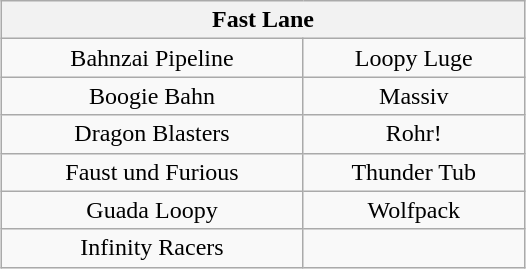<table class="wikitable" style="margin-left: 75px; width:350px; text-align: center;">
<tr>
<th colspan="2">Fast Lane</th>
</tr>
<tr>
<td>Bahnzai Pipeline</td>
<td>Loopy Luge</td>
</tr>
<tr>
<td>Boogie Bahn</td>
<td>Massiv</td>
</tr>
<tr>
<td>Dragon Blasters</td>
<td>Rohr!</td>
</tr>
<tr>
<td>Faust und Furious</td>
<td>Thunder Tub</td>
</tr>
<tr>
<td>Guada Loopy</td>
<td>Wolfpack</td>
</tr>
<tr>
<td>Infinity Racers</td>
</tr>
</table>
